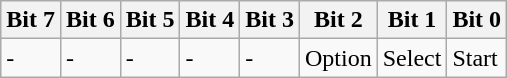<table class="wikitable">
<tr>
<th>Bit 7</th>
<th>Bit 6</th>
<th>Bit 5</th>
<th>Bit 4</th>
<th>Bit 3</th>
<th>Bit 2</th>
<th>Bit 1</th>
<th>Bit 0</th>
</tr>
<tr>
<td>-</td>
<td>-</td>
<td>-</td>
<td>-</td>
<td>-</td>
<td>Option</td>
<td>Select</td>
<td>Start</td>
</tr>
</table>
